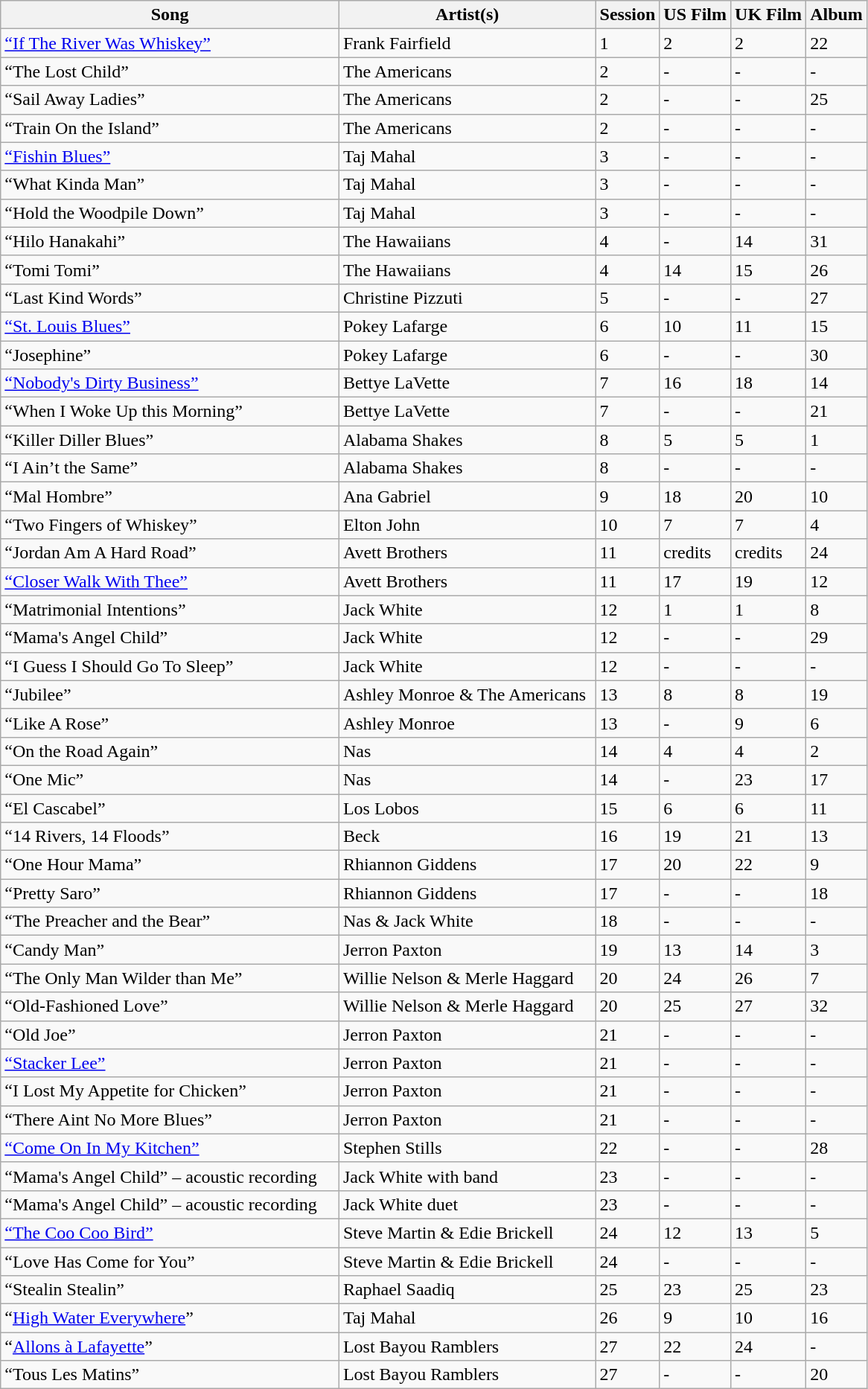<table class="wikitable">
<tr>
<th>Song</th>
<th>Artist(s)</th>
<th>Session</th>
<th>US Film</th>
<th>UK Film</th>
<th>Album</th>
</tr>
<tr>
<td><a href='#'>“If The River Was Whiskey”</a>    </td>
<td>Frank Fairfield    </td>
<td>1</td>
<td>2</td>
<td>2</td>
<td>22</td>
</tr>
<tr>
<td>“The Lost Child”   </td>
<td>The Americans    </td>
<td>2</td>
<td>-</td>
<td>-</td>
<td>-</td>
</tr>
<tr>
<td>“Sail Away Ladies”    </td>
<td>The Americans    </td>
<td>2</td>
<td>-</td>
<td>-</td>
<td>25</td>
</tr>
<tr>
<td>“Train On the Island”    </td>
<td>The Americans    </td>
<td>2</td>
<td>-</td>
<td>-</td>
<td>-</td>
</tr>
<tr>
<td><a href='#'>“Fishin Blues”</a>    </td>
<td>Taj Mahal    </td>
<td>3</td>
<td>-</td>
<td>-</td>
<td>-</td>
</tr>
<tr>
<td>“What Kinda Man”    </td>
<td>Taj Mahal    </td>
<td>3</td>
<td>-</td>
<td>-</td>
<td>-</td>
</tr>
<tr>
<td>“Hold the Woodpile Down”</td>
<td>Taj Mahal    </td>
<td>3</td>
<td>-</td>
<td>-</td>
<td>-</td>
</tr>
<tr>
<td>“Hilo Hanakahi”    </td>
<td>The Hawaiians    </td>
<td>4</td>
<td>-</td>
<td>14</td>
<td>31</td>
</tr>
<tr>
<td>“Tomi Tomi”    </td>
<td>The Hawaiians    </td>
<td>4</td>
<td>14</td>
<td>15</td>
<td>26</td>
</tr>
<tr>
<td>“Last Kind Words”    </td>
<td>Christine Pizzuti    </td>
<td>5</td>
<td>-</td>
<td>-</td>
<td>27</td>
</tr>
<tr>
<td><a href='#'>“St. Louis Blues”</a>    </td>
<td>Pokey Lafarge    </td>
<td>6</td>
<td>10</td>
<td>11</td>
<td>15</td>
</tr>
<tr>
<td>“Josephine”    </td>
<td>Pokey Lafarge    </td>
<td>6</td>
<td>-</td>
<td>-</td>
<td>30</td>
</tr>
<tr>
<td><a href='#'>“Nobody's Dirty Business”</a>    </td>
<td>Bettye LaVette    </td>
<td>7</td>
<td>16</td>
<td>18</td>
<td>14</td>
</tr>
<tr>
<td>“When I Woke Up this Morning” </td>
<td>Bettye LaVette    </td>
<td>7</td>
<td>-</td>
<td>-</td>
<td>21</td>
</tr>
<tr>
<td>“Killer Diller Blues”    </td>
<td>Alabama Shakes    </td>
<td>8</td>
<td>5</td>
<td>5</td>
<td>1</td>
</tr>
<tr>
<td>“I Ain’t the Same”    </td>
<td>Alabama Shakes    </td>
<td>8</td>
<td>-</td>
<td>-</td>
<td>-</td>
</tr>
<tr>
<td>“Mal Hombre”    </td>
<td>Ana Gabriel    </td>
<td>9</td>
<td>18</td>
<td>20</td>
<td>10</td>
</tr>
<tr>
<td>“Two Fingers of Whiskey”</td>
<td>Elton John</td>
<td>10</td>
<td>7</td>
<td>7</td>
<td>4</td>
</tr>
<tr>
<td>“Jordan Am A Hard Road”    </td>
<td>Avett Brothers    </td>
<td>11</td>
<td>credits</td>
<td>credits</td>
<td>24</td>
</tr>
<tr>
<td><a href='#'>“Closer Walk With Thee”</a>    </td>
<td>Avett Brothers    </td>
<td>11</td>
<td>17</td>
<td>19</td>
<td>12</td>
</tr>
<tr>
<td>“Matrimonial Intentions”    </td>
<td>Jack White    </td>
<td>12</td>
<td>1</td>
<td>1</td>
<td>8</td>
</tr>
<tr>
<td>“Mama's Angel Child”    </td>
<td>Jack White    </td>
<td>12</td>
<td>-</td>
<td>-</td>
<td>29</td>
</tr>
<tr>
<td>“I Guess I Should Go To Sleep”    </td>
<td>Jack White    </td>
<td>12</td>
<td>-</td>
<td>-</td>
<td>-</td>
</tr>
<tr>
<td>“Jubilee”    </td>
<td>Ashley Monroe & The Americans</td>
<td>13</td>
<td>8</td>
<td>8</td>
<td>19</td>
</tr>
<tr>
<td>“Like A Rose”    </td>
<td>Ashley Monroe</td>
<td>13</td>
<td>-</td>
<td>9</td>
<td>6</td>
</tr>
<tr>
<td>“On the Road Again”    </td>
<td>Nas</td>
<td>14</td>
<td>4</td>
<td>4</td>
<td>2</td>
</tr>
<tr>
<td>“One Mic”    </td>
<td>Nas</td>
<td>14</td>
<td>-</td>
<td>23</td>
<td>17</td>
</tr>
<tr>
<td>“El Cascabel”    </td>
<td>Los Lobos</td>
<td>15</td>
<td>6</td>
<td>6</td>
<td>11</td>
</tr>
<tr>
<td>“14 Rivers, 14 Floods”    </td>
<td>Beck</td>
<td>16</td>
<td>19</td>
<td>21</td>
<td>13</td>
</tr>
<tr>
<td>“One Hour Mama”    </td>
<td>Rhiannon Giddens    </td>
<td>17</td>
<td>20</td>
<td>22</td>
<td>9</td>
</tr>
<tr>
<td>“Pretty Saro”    </td>
<td>Rhiannon Giddens    </td>
<td>17</td>
<td>-</td>
<td>-</td>
<td>18</td>
</tr>
<tr>
<td>“The Preacher and the Bear”    </td>
<td>Nas & Jack White    </td>
<td>18</td>
<td>-</td>
<td>-</td>
<td>-</td>
</tr>
<tr>
<td>“Candy Man”    </td>
<td>Jerron Paxton    </td>
<td>19</td>
<td>13</td>
<td>14</td>
<td>3</td>
</tr>
<tr>
<td>“The Only Man Wilder than Me”    </td>
<td>Willie Nelson & Merle Haggard    </td>
<td>20</td>
<td>24</td>
<td>26</td>
<td>7</td>
</tr>
<tr>
<td>“Old-Fashioned Love”    </td>
<td>Willie Nelson & Merle Haggard    </td>
<td>20</td>
<td>25</td>
<td>27</td>
<td>32</td>
</tr>
<tr>
<td>“Old Joe”    </td>
<td>Jerron Paxton    </td>
<td>21</td>
<td>-</td>
<td>-</td>
<td>-</td>
</tr>
<tr>
<td><a href='#'>“Stacker Lee”</a>    </td>
<td>Jerron Paxton    </td>
<td>21</td>
<td>-</td>
<td>-</td>
<td>-</td>
</tr>
<tr>
<td>“I Lost My Appetite for Chicken”    </td>
<td>Jerron Paxton    </td>
<td>21</td>
<td>-</td>
<td>-</td>
<td>-</td>
</tr>
<tr>
<td>“There Aint No More Blues”    </td>
<td>Jerron Paxton    </td>
<td>21</td>
<td>-</td>
<td>-</td>
<td>-</td>
</tr>
<tr>
<td><a href='#'>“Come On In My Kitchen”</a>    </td>
<td>Stephen Stills    </td>
<td>22</td>
<td>-</td>
<td>-</td>
<td>28</td>
</tr>
<tr>
<td>“Mama's Angel Child” – acoustic recording    </td>
<td>Jack White with band    </td>
<td>23</td>
<td>-</td>
<td>-</td>
<td>-</td>
</tr>
<tr>
<td>“Mama's Angel Child” – acoustic recording    </td>
<td>Jack White duet    </td>
<td>23</td>
<td>-</td>
<td>-</td>
<td>-</td>
</tr>
<tr>
<td><a href='#'>“The Coo Coo Bird”</a>    </td>
<td>Steve Martin & Edie Brickell    </td>
<td>24</td>
<td>12</td>
<td>13</td>
<td>5</td>
</tr>
<tr>
<td>“Love Has Come for You”    </td>
<td>Steve Martin & Edie Brickell    </td>
<td>24</td>
<td>-</td>
<td>-</td>
<td>-</td>
</tr>
<tr>
<td>“Stealin Stealin”</td>
<td>Raphael Saadiq    </td>
<td>25</td>
<td>23</td>
<td>25</td>
<td>23</td>
</tr>
<tr>
<td>“<a href='#'>High Water Everywhere</a>”    </td>
<td>Taj Mahal    </td>
<td>26</td>
<td>9</td>
<td>10</td>
<td>16</td>
</tr>
<tr>
<td>“<a href='#'>Allons à Lafayette</a>”    </td>
<td>Lost Bayou Ramblers    </td>
<td>27</td>
<td>22</td>
<td>24</td>
<td>-</td>
</tr>
<tr>
<td>“Tous Les Matins”    </td>
<td>Lost Bayou Ramblers    </td>
<td>27</td>
<td>-</td>
<td>-</td>
<td>20</td>
</tr>
</table>
